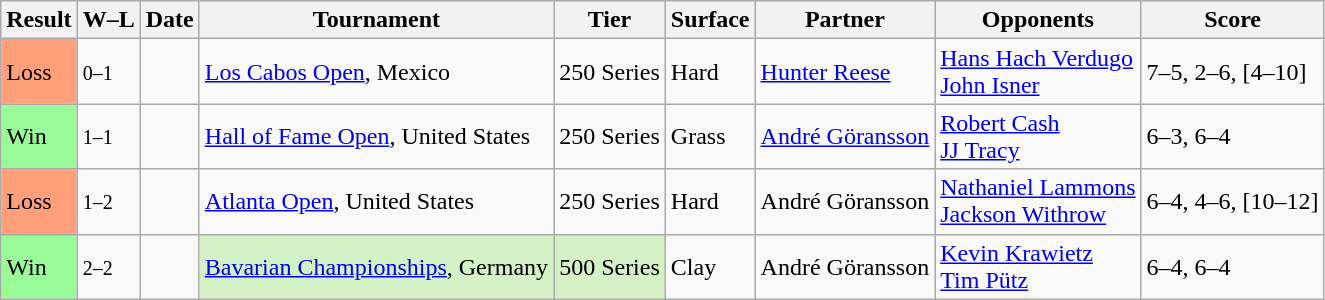<table class="sortable wikitable">
<tr>
<th>Result</th>
<th class="unsortable">W–L</th>
<th>Date</th>
<th>Tournament</th>
<th>Tier</th>
<th>Surface</th>
<th>Partner</th>
<th>Opponents</th>
<th class="unsortable">Score</th>
</tr>
<tr>
<td bgcolor=FFA07A>Loss</td>
<td><small>0–1</small></td>
<td><a href='#'></a></td>
<td><a href='#'>Los Cabos Open</a>, Mexico</td>
<td>250 Series</td>
<td>Hard</td>
<td> <a href='#'>Hunter Reese</a></td>
<td> <a href='#'>Hans Hach Verdugo</a><br>  <a href='#'>John Isner</a></td>
<td>7–5, 2–6, [4–10]</td>
</tr>
<tr>
<td bgcolor=98FB98>Win</td>
<td><small>1–1</small></td>
<td><a href='#'></a></td>
<td><a href='#'>Hall of Fame Open</a>, United States</td>
<td>250 Series</td>
<td>Grass</td>
<td> <a href='#'>André Göransson</a></td>
<td> <a href='#'>Robert Cash</a> <br> <a href='#'>JJ Tracy</a></td>
<td>6–3, 6–4</td>
</tr>
<tr>
<td bgcolor=FFA07A>Loss</td>
<td><small>1–2</small></td>
<td><a href='#'></a></td>
<td><a href='#'>Atlanta Open</a>, United States</td>
<td>250 Series</td>
<td>Hard</td>
<td> André Göransson</td>
<td> <a href='#'>Nathaniel Lammons</a><br> <a href='#'>Jackson Withrow</a></td>
<td>6–4, 4–6, [10–12]</td>
</tr>
<tr>
<td bgcolor=98FB98>Win</td>
<td><small>2–2</small></td>
<td><a href='#'></a></td>
<td bgcolor=d4f1c5><a href='#'>Bavarian Championships</a>, Germany</td>
<td bgcolor=d4f1c5>500 Series</td>
<td>Clay</td>
<td> André Göransson</td>
<td> <a href='#'>Kevin Krawietz</a><br> <a href='#'>Tim Pütz</a></td>
<td>6–4, 6–4</td>
</tr>
</table>
